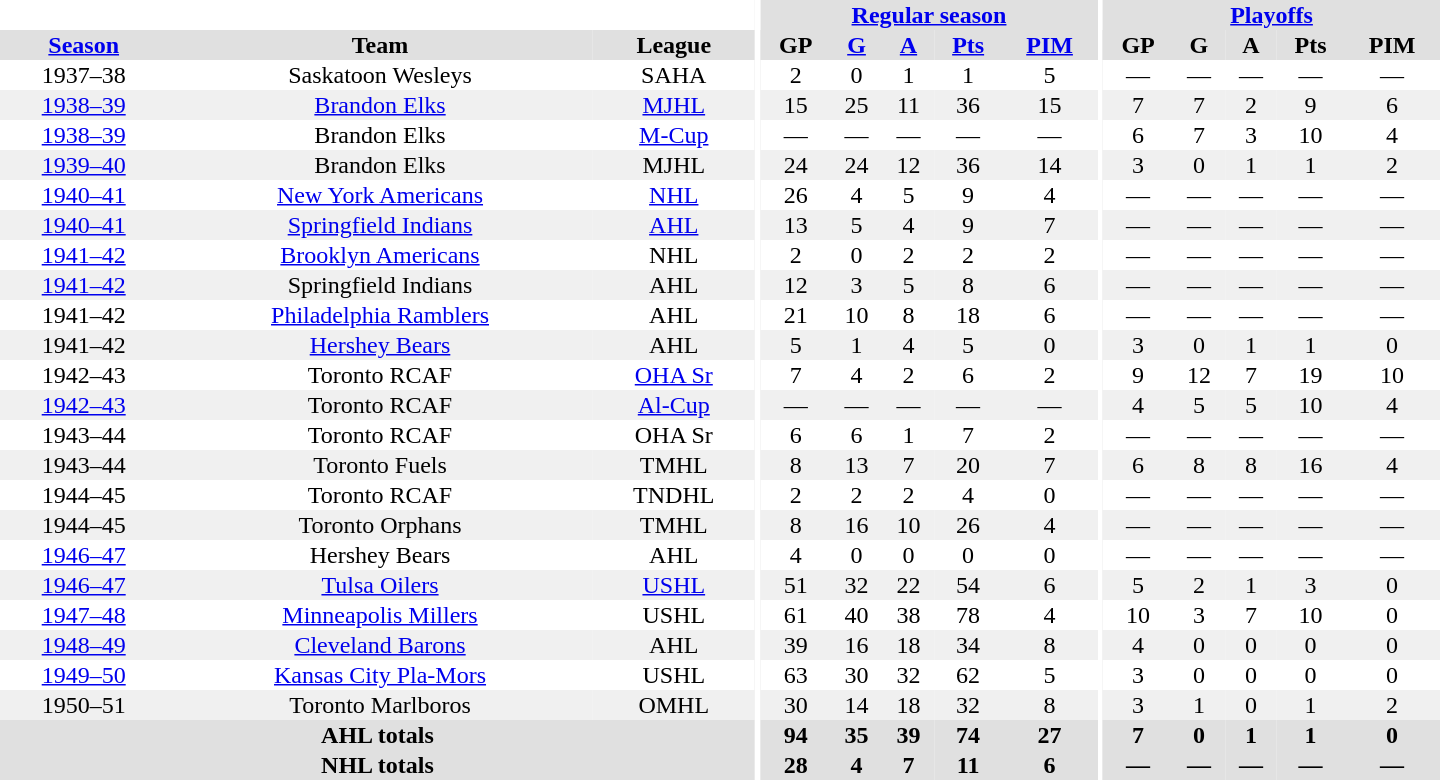<table border="0" cellpadding="1" cellspacing="0" style="text-align:center; width:60em">
<tr bgcolor="#e0e0e0">
<th colspan="3" bgcolor="#ffffff"></th>
<th rowspan="100" bgcolor="#ffffff"></th>
<th colspan="5"><a href='#'>Regular season</a></th>
<th rowspan="100" bgcolor="#ffffff"></th>
<th colspan="5"><a href='#'>Playoffs</a></th>
</tr>
<tr bgcolor="#e0e0e0">
<th><a href='#'>Season</a></th>
<th>Team</th>
<th>League</th>
<th>GP</th>
<th><a href='#'>G</a></th>
<th><a href='#'>A</a></th>
<th><a href='#'>Pts</a></th>
<th><a href='#'>PIM</a></th>
<th>GP</th>
<th>G</th>
<th>A</th>
<th>Pts</th>
<th>PIM</th>
</tr>
<tr>
<td>1937–38</td>
<td>Saskatoon Wesleys</td>
<td>SAHA</td>
<td>2</td>
<td>0</td>
<td>1</td>
<td>1</td>
<td>5</td>
<td>—</td>
<td>—</td>
<td>—</td>
<td>—</td>
<td>—</td>
</tr>
<tr bgcolor="#f0f0f0">
<td><a href='#'>1938–39</a></td>
<td><a href='#'>Brandon Elks</a></td>
<td><a href='#'>MJHL</a></td>
<td>15</td>
<td>25</td>
<td>11</td>
<td>36</td>
<td>15</td>
<td>7</td>
<td>7</td>
<td>2</td>
<td>9</td>
<td>6</td>
</tr>
<tr>
<td><a href='#'>1938–39</a></td>
<td>Brandon Elks</td>
<td><a href='#'>M-Cup</a></td>
<td>—</td>
<td>—</td>
<td>—</td>
<td>—</td>
<td>—</td>
<td>6</td>
<td>7</td>
<td>3</td>
<td>10</td>
<td>4</td>
</tr>
<tr bgcolor="#f0f0f0">
<td><a href='#'>1939–40</a></td>
<td>Brandon Elks</td>
<td>MJHL</td>
<td>24</td>
<td>24</td>
<td>12</td>
<td>36</td>
<td>14</td>
<td>3</td>
<td>0</td>
<td>1</td>
<td>1</td>
<td>2</td>
</tr>
<tr>
<td><a href='#'>1940–41</a></td>
<td><a href='#'>New York Americans</a></td>
<td><a href='#'>NHL</a></td>
<td>26</td>
<td>4</td>
<td>5</td>
<td>9</td>
<td>4</td>
<td>—</td>
<td>—</td>
<td>—</td>
<td>—</td>
<td>—</td>
</tr>
<tr bgcolor="#f0f0f0">
<td><a href='#'>1940–41</a></td>
<td><a href='#'>Springfield Indians</a></td>
<td><a href='#'>AHL</a></td>
<td>13</td>
<td>5</td>
<td>4</td>
<td>9</td>
<td>7</td>
<td>—</td>
<td>—</td>
<td>—</td>
<td>—</td>
<td>—</td>
</tr>
<tr>
<td><a href='#'>1941–42</a></td>
<td><a href='#'>Brooklyn Americans</a></td>
<td>NHL</td>
<td>2</td>
<td>0</td>
<td>2</td>
<td>2</td>
<td>2</td>
<td>—</td>
<td>—</td>
<td>—</td>
<td>—</td>
<td>—</td>
</tr>
<tr bgcolor="#f0f0f0">
<td><a href='#'>1941–42</a></td>
<td>Springfield Indians</td>
<td>AHL</td>
<td>12</td>
<td>3</td>
<td>5</td>
<td>8</td>
<td>6</td>
<td>—</td>
<td>—</td>
<td>—</td>
<td>—</td>
<td>—</td>
</tr>
<tr>
<td>1941–42</td>
<td><a href='#'>Philadelphia Ramblers</a></td>
<td>AHL</td>
<td>21</td>
<td>10</td>
<td>8</td>
<td>18</td>
<td>6</td>
<td>—</td>
<td>—</td>
<td>—</td>
<td>—</td>
<td>—</td>
</tr>
<tr bgcolor="#f0f0f0">
<td>1941–42</td>
<td><a href='#'>Hershey Bears</a></td>
<td>AHL</td>
<td>5</td>
<td>1</td>
<td>4</td>
<td>5</td>
<td>0</td>
<td>3</td>
<td>0</td>
<td>1</td>
<td>1</td>
<td>0</td>
</tr>
<tr>
<td>1942–43</td>
<td>Toronto RCAF</td>
<td><a href='#'>OHA Sr</a></td>
<td>7</td>
<td>4</td>
<td>2</td>
<td>6</td>
<td>2</td>
<td>9</td>
<td>12</td>
<td>7</td>
<td>19</td>
<td>10</td>
</tr>
<tr bgcolor="#f0f0f0">
<td><a href='#'>1942–43</a></td>
<td>Toronto RCAF</td>
<td><a href='#'>Al-Cup</a></td>
<td>—</td>
<td>—</td>
<td>—</td>
<td>—</td>
<td>—</td>
<td>4</td>
<td>5</td>
<td>5</td>
<td>10</td>
<td>4</td>
</tr>
<tr>
<td>1943–44</td>
<td>Toronto RCAF</td>
<td>OHA Sr</td>
<td>6</td>
<td>6</td>
<td>1</td>
<td>7</td>
<td>2</td>
<td>—</td>
<td>—</td>
<td>—</td>
<td>—</td>
<td>—</td>
</tr>
<tr bgcolor="#f0f0f0">
<td>1943–44</td>
<td>Toronto Fuels</td>
<td>TMHL</td>
<td>8</td>
<td>13</td>
<td>7</td>
<td>20</td>
<td>7</td>
<td>6</td>
<td>8</td>
<td>8</td>
<td>16</td>
<td>4</td>
</tr>
<tr>
<td>1944–45</td>
<td>Toronto RCAF</td>
<td>TNDHL</td>
<td>2</td>
<td>2</td>
<td>2</td>
<td>4</td>
<td>0</td>
<td>—</td>
<td>—</td>
<td>—</td>
<td>—</td>
<td>—</td>
</tr>
<tr bgcolor="#f0f0f0">
<td>1944–45</td>
<td>Toronto Orphans</td>
<td>TMHL</td>
<td>8</td>
<td>16</td>
<td>10</td>
<td>26</td>
<td>4</td>
<td>—</td>
<td>—</td>
<td>—</td>
<td>—</td>
<td>—</td>
</tr>
<tr>
<td><a href='#'>1946–47</a></td>
<td>Hershey Bears</td>
<td>AHL</td>
<td>4</td>
<td>0</td>
<td>0</td>
<td>0</td>
<td>0</td>
<td>—</td>
<td>—</td>
<td>—</td>
<td>—</td>
<td>—</td>
</tr>
<tr bgcolor="#f0f0f0">
<td><a href='#'>1946–47</a></td>
<td><a href='#'>Tulsa Oilers</a></td>
<td><a href='#'>USHL</a></td>
<td>51</td>
<td>32</td>
<td>22</td>
<td>54</td>
<td>6</td>
<td>5</td>
<td>2</td>
<td>1</td>
<td>3</td>
<td>0</td>
</tr>
<tr>
<td><a href='#'>1947–48</a></td>
<td><a href='#'>Minneapolis Millers</a></td>
<td>USHL</td>
<td>61</td>
<td>40</td>
<td>38</td>
<td>78</td>
<td>4</td>
<td>10</td>
<td>3</td>
<td>7</td>
<td>10</td>
<td>0</td>
</tr>
<tr bgcolor="#f0f0f0">
<td><a href='#'>1948–49</a></td>
<td><a href='#'>Cleveland Barons</a></td>
<td>AHL</td>
<td>39</td>
<td>16</td>
<td>18</td>
<td>34</td>
<td>8</td>
<td>4</td>
<td>0</td>
<td>0</td>
<td>0</td>
<td>0</td>
</tr>
<tr>
<td><a href='#'>1949–50</a></td>
<td><a href='#'>Kansas City Pla-Mors</a></td>
<td>USHL</td>
<td>63</td>
<td>30</td>
<td>32</td>
<td>62</td>
<td>5</td>
<td>3</td>
<td>0</td>
<td>0</td>
<td>0</td>
<td>0</td>
</tr>
<tr bgcolor="#f0f0f0">
<td>1950–51</td>
<td>Toronto Marlboros</td>
<td>OMHL</td>
<td>30</td>
<td>14</td>
<td>18</td>
<td>32</td>
<td>8</td>
<td>3</td>
<td>1</td>
<td>0</td>
<td>1</td>
<td>2</td>
</tr>
<tr bgcolor="#e0e0e0">
<th colspan="3">AHL totals</th>
<th>94</th>
<th>35</th>
<th>39</th>
<th>74</th>
<th>27</th>
<th>7</th>
<th>0</th>
<th>1</th>
<th>1</th>
<th>0</th>
</tr>
<tr bgcolor="#e0e0e0">
<th colspan="3">NHL totals</th>
<th>28</th>
<th>4</th>
<th>7</th>
<th>11</th>
<th>6</th>
<th>—</th>
<th>—</th>
<th>—</th>
<th>—</th>
<th>—</th>
</tr>
</table>
